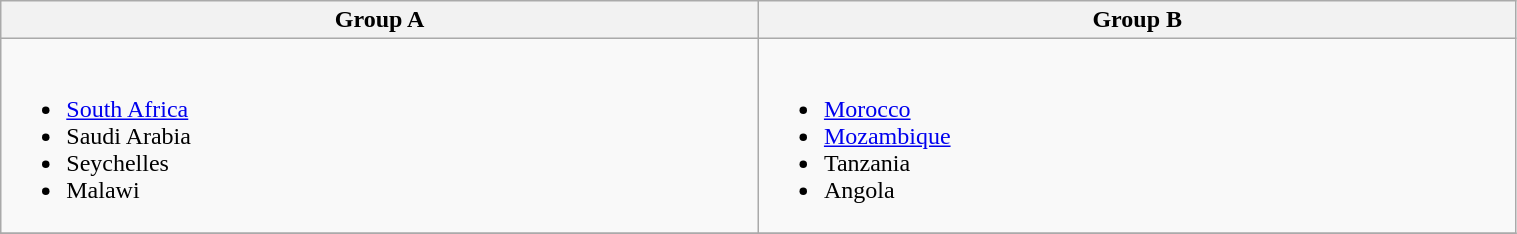<table class="wikitable" style="width:80%;">
<tr>
<th width=25%>Group A</th>
<th width=25%>Group B</th>
</tr>
<tr>
<td><br><ul><li> <a href='#'>South Africa</a></li><li> Saudi Arabia</li><li> Seychelles</li><li> Malawi</li></ul></td>
<td><br><ul><li> <a href='#'>Morocco</a></li><li> <a href='#'>Mozambique</a></li><li> Tanzania</li><li> Angola</li></ul></td>
</tr>
<tr>
</tr>
</table>
